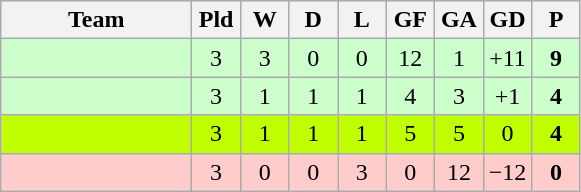<table class="wikitable">
<tr>
<th width=120>Team</th>
<th width=25>Pld</th>
<th width=25>W</th>
<th width=25>D</th>
<th width=25>L</th>
<th width=25>GF</th>
<th width=25>GA</th>
<th width=25>GD</th>
<th width=25>P</th>
</tr>
<tr align=center bgcolor=#ccffcc>
<td align=left></td>
<td>3</td>
<td>3</td>
<td>0</td>
<td>0</td>
<td>12</td>
<td>1</td>
<td>+11</td>
<td><strong>9</strong></td>
</tr>
<tr align=center bgcolor=#ccffcc>
<td align=left></td>
<td>3</td>
<td>1</td>
<td>1</td>
<td>1</td>
<td>4</td>
<td>3</td>
<td>+1</td>
<td><strong>4</strong></td>
</tr>
<tr align=center bgcolor=#bfff00>
<td align=left></td>
<td>3</td>
<td>1</td>
<td>1</td>
<td>1</td>
<td>5</td>
<td>5</td>
<td>0</td>
<td><strong>4</strong></td>
</tr>
<tr align=center bgcolor=#ffcccc>
<td align=left></td>
<td>3</td>
<td>0</td>
<td>0</td>
<td>3</td>
<td>0</td>
<td>12</td>
<td>−12</td>
<td><strong>0</strong></td>
</tr>
</table>
